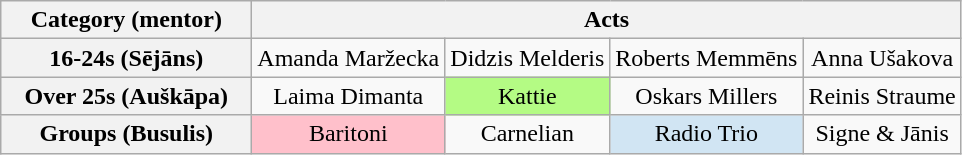<table class="wikitable" style="text-align:center">
<tr>
<th scope="col" style="width:160px;">Category (mentor)</th>
<th scope="col" colspan="4">Acts</th>
</tr>
<tr>
<th scope="row">16-24s (Sējāns)</th>
<td>Amanda Maržecka</td>
<td>Didzis Melderis</td>
<td>Roberts Memmēns</td>
<td>Anna Ušakova</td>
</tr>
<tr>
<th scope="row">Over 25s (Auškāpa)</th>
<td>Laima Dimanta</td>
<td bgcolor="#b4fb84">Kattie</td>
<td>Oskars Millers</td>
<td>Reinis Straume</td>
</tr>
<tr>
<th scope="row">Groups (Busulis)</th>
<td bgcolor="pink">Baritoni</td>
<td>Carnelian</td>
<td bgcolor="#d1e5f3">Radio Trio</td>
<td>Signe & Jānis</td>
</tr>
</table>
